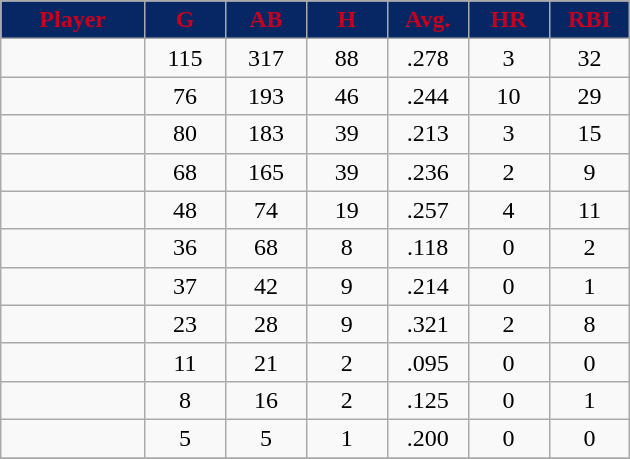<table class="wikitable sortable">
<tr>
<th style="background:#072764;color:#c6011f;" width="16%">Player</th>
<th style="background:#072764;color:#c6011f;" width="9%">G</th>
<th style="background:#072764;color:#c6011f;" width="9%">AB</th>
<th style="background:#072764;color:#c6011f;" width="9%">H</th>
<th style="background:#072764;color:#c6011f;" width="9%">Avg.</th>
<th style="background:#072764;color:#c6011f;" width="9%">HR</th>
<th style="background:#072764;color:#c6011f;" width="9%">RBI</th>
</tr>
<tr align="center">
<td></td>
<td>115</td>
<td>317</td>
<td>88</td>
<td>.278</td>
<td>3</td>
<td>32</td>
</tr>
<tr align="center">
<td></td>
<td>76</td>
<td>193</td>
<td>46</td>
<td>.244</td>
<td>10</td>
<td>29</td>
</tr>
<tr align="center">
<td></td>
<td>80</td>
<td>183</td>
<td>39</td>
<td>.213</td>
<td>3</td>
<td>15</td>
</tr>
<tr align="center">
<td></td>
<td>68</td>
<td>165</td>
<td>39</td>
<td>.236</td>
<td>2</td>
<td>9</td>
</tr>
<tr align="center">
<td></td>
<td>48</td>
<td>74</td>
<td>19</td>
<td>.257</td>
<td>4</td>
<td>11</td>
</tr>
<tr align="center">
<td></td>
<td>36</td>
<td>68</td>
<td>8</td>
<td>.118</td>
<td>0</td>
<td>2</td>
</tr>
<tr align="center">
<td></td>
<td>37</td>
<td>42</td>
<td>9</td>
<td>.214</td>
<td>0</td>
<td>1</td>
</tr>
<tr align="center">
<td></td>
<td>23</td>
<td>28</td>
<td>9</td>
<td>.321</td>
<td>2</td>
<td>8</td>
</tr>
<tr align="center">
<td></td>
<td>11</td>
<td>21</td>
<td>2</td>
<td>.095</td>
<td>0</td>
<td>0</td>
</tr>
<tr align="center">
<td></td>
<td>8</td>
<td>16</td>
<td>2</td>
<td>.125</td>
<td>0</td>
<td>1</td>
</tr>
<tr align="center">
<td></td>
<td>5</td>
<td>5</td>
<td>1</td>
<td>.200</td>
<td>0</td>
<td>0</td>
</tr>
<tr align="center">
</tr>
</table>
